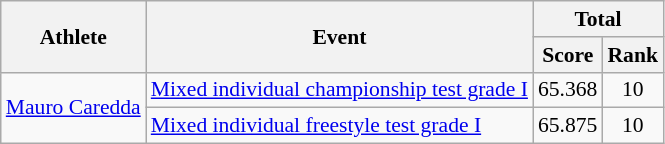<table class=wikitable style="font-size:90%">
<tr>
<th rowspan="2">Athlete</th>
<th rowspan="2">Event</th>
<th colspan="2">Total</th>
</tr>
<tr>
<th>Score</th>
<th>Rank</th>
</tr>
<tr>
<td rowspan="2"><a href='#'>Mauro Caredda</a></td>
<td><a href='#'>Mixed individual championship test grade I</a></td>
<td align="center">65.368</td>
<td align="center">10</td>
</tr>
<tr>
<td><a href='#'>Mixed individual freestyle test grade I</a></td>
<td align="center">65.875</td>
<td align="center">10</td>
</tr>
</table>
